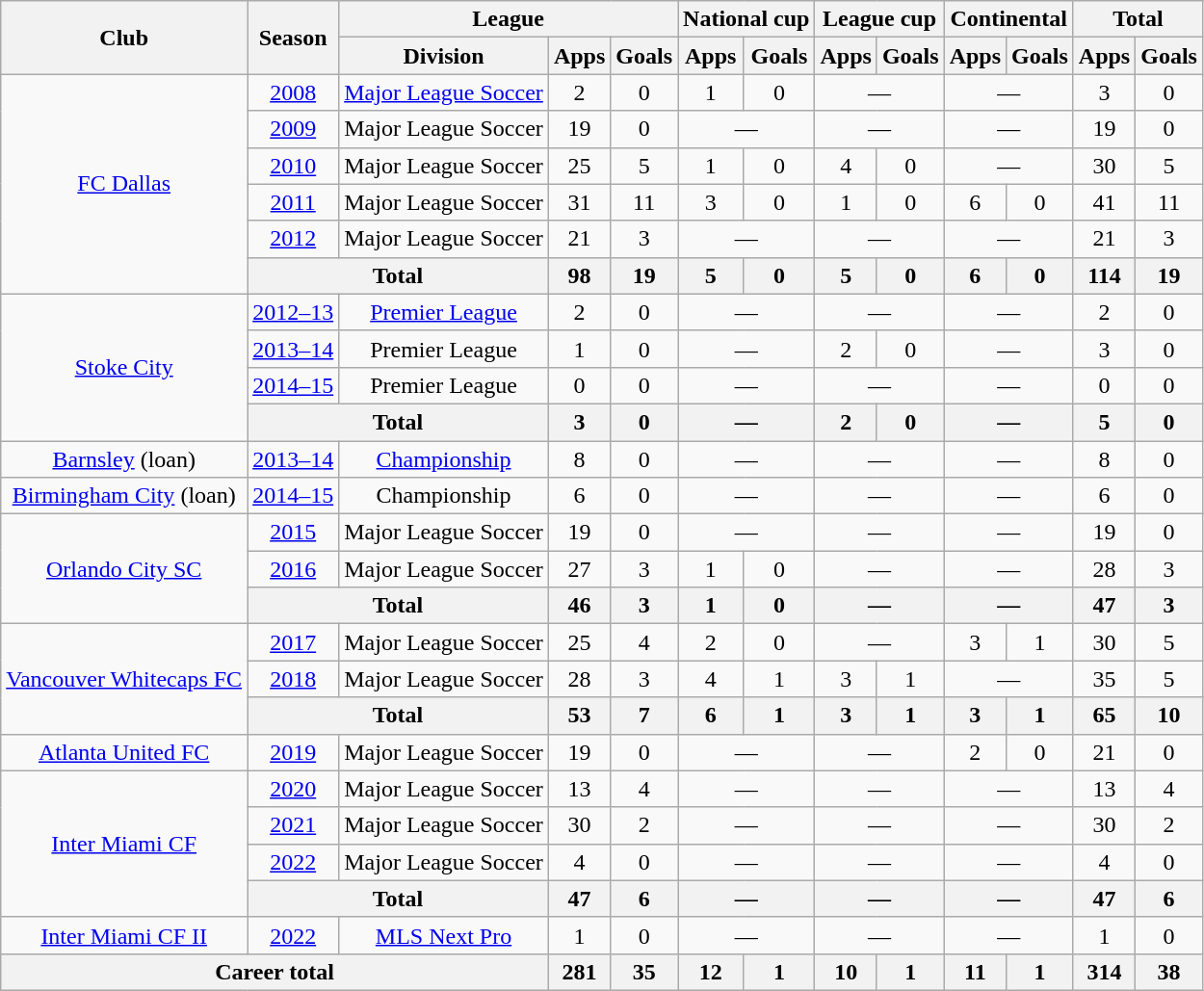<table class="wikitable" style="text-align: center;">
<tr>
<th rowspan="2">Club</th>
<th rowspan="2">Season</th>
<th colspan="3">League</th>
<th colspan="2">National cup</th>
<th colspan="2">League cup</th>
<th colspan="2">Continental</th>
<th colspan="2">Total</th>
</tr>
<tr>
<th>Division</th>
<th>Apps</th>
<th>Goals</th>
<th>Apps</th>
<th>Goals</th>
<th>Apps</th>
<th>Goals</th>
<th>Apps</th>
<th>Goals</th>
<th>Apps</th>
<th>Goals</th>
</tr>
<tr>
<td rowspan="6"><a href='#'>FC Dallas</a></td>
<td><a href='#'>2008</a></td>
<td><a href='#'>Major League Soccer</a></td>
<td>2</td>
<td>0</td>
<td>1</td>
<td>0</td>
<td colspan="2">—</td>
<td colspan="2">—</td>
<td>3</td>
<td>0</td>
</tr>
<tr>
<td><a href='#'>2009</a></td>
<td>Major League Soccer</td>
<td>19</td>
<td>0</td>
<td colspan="2">—</td>
<td colspan="2">—</td>
<td colspan="2">—</td>
<td>19</td>
<td>0</td>
</tr>
<tr>
<td><a href='#'>2010</a></td>
<td>Major League Soccer</td>
<td>25</td>
<td>5</td>
<td>1</td>
<td>0</td>
<td>4</td>
<td>0</td>
<td colspan="2">—</td>
<td>30</td>
<td>5</td>
</tr>
<tr>
<td><a href='#'>2011</a></td>
<td>Major League Soccer</td>
<td>31</td>
<td>11</td>
<td>3</td>
<td>0</td>
<td>1</td>
<td>0</td>
<td>6</td>
<td>0</td>
<td>41</td>
<td>11</td>
</tr>
<tr>
<td><a href='#'>2012</a></td>
<td>Major League Soccer</td>
<td>21</td>
<td>3</td>
<td colspan="2">—</td>
<td colspan="2">—</td>
<td colspan="2">—</td>
<td>21</td>
<td>3</td>
</tr>
<tr>
<th colspan="2">Total</th>
<th>98</th>
<th>19</th>
<th>5</th>
<th>0</th>
<th>5</th>
<th>0</th>
<th>6</th>
<th>0</th>
<th>114</th>
<th>19</th>
</tr>
<tr>
<td rowspan="4"><a href='#'>Stoke City</a></td>
<td><a href='#'>2012–13</a></td>
<td><a href='#'>Premier League</a></td>
<td>2</td>
<td>0</td>
<td colspan="2">—</td>
<td colspan="2">—</td>
<td colspan="2">—</td>
<td>2</td>
<td>0</td>
</tr>
<tr>
<td><a href='#'>2013–14</a></td>
<td>Premier League</td>
<td>1</td>
<td>0</td>
<td colspan="2">—</td>
<td>2</td>
<td>0</td>
<td colspan="2">—</td>
<td>3</td>
<td>0</td>
</tr>
<tr>
<td><a href='#'>2014–15</a></td>
<td>Premier League</td>
<td>0</td>
<td>0</td>
<td colspan="2">—</td>
<td colspan="2">—</td>
<td colspan="2">—</td>
<td>0</td>
<td>0</td>
</tr>
<tr>
<th colspan="2">Total</th>
<th>3</th>
<th>0</th>
<th colspan="2">—</th>
<th>2</th>
<th>0</th>
<th colspan="2">—</th>
<th>5</th>
<th>0</th>
</tr>
<tr>
<td><a href='#'>Barnsley</a> (loan)</td>
<td><a href='#'>2013–14</a></td>
<td><a href='#'>Championship</a></td>
<td>8</td>
<td>0</td>
<td colspan="2">—</td>
<td colspan="2">—</td>
<td colspan="2">—</td>
<td>8</td>
<td>0</td>
</tr>
<tr>
<td><a href='#'>Birmingham City</a> (loan)</td>
<td><a href='#'>2014–15</a></td>
<td>Championship</td>
<td>6</td>
<td>0</td>
<td colspan="2">—</td>
<td colspan="2">—</td>
<td colspan="2">—</td>
<td>6</td>
<td>0</td>
</tr>
<tr>
<td rowspan=3><a href='#'>Orlando City SC</a></td>
<td><a href='#'>2015</a></td>
<td>Major League Soccer</td>
<td>19</td>
<td>0</td>
<td colspan="2">—</td>
<td colspan="2">—</td>
<td colspan="2">—</td>
<td>19</td>
<td>0</td>
</tr>
<tr>
<td><a href='#'>2016</a></td>
<td>Major League Soccer</td>
<td>27</td>
<td>3</td>
<td>1</td>
<td>0</td>
<td colspan="2">—</td>
<td colspan="2">—</td>
<td>28</td>
<td>3</td>
</tr>
<tr>
<th colspan="2">Total</th>
<th>46</th>
<th>3</th>
<th>1</th>
<th>0</th>
<th colspan="2">—</th>
<th colspan="2">—</th>
<th>47</th>
<th>3</th>
</tr>
<tr>
<td rowspan="3"><a href='#'>Vancouver Whitecaps FC</a></td>
<td><a href='#'>2017</a></td>
<td>Major League Soccer</td>
<td>25</td>
<td>4</td>
<td>2</td>
<td>0</td>
<td colspan="2">—</td>
<td>3</td>
<td>1</td>
<td>30</td>
<td>5</td>
</tr>
<tr>
<td><a href='#'>2018</a></td>
<td>Major League Soccer</td>
<td>28</td>
<td>3</td>
<td>4</td>
<td>1</td>
<td>3</td>
<td>1</td>
<td colspan="2">—</td>
<td>35</td>
<td>5</td>
</tr>
<tr>
<th colspan="2">Total</th>
<th>53</th>
<th>7</th>
<th>6</th>
<th>1</th>
<th>3</th>
<th>1</th>
<th>3</th>
<th>1</th>
<th>65</th>
<th>10</th>
</tr>
<tr>
<td><a href='#'>Atlanta United FC</a></td>
<td><a href='#'>2019</a></td>
<td>Major League Soccer</td>
<td>19</td>
<td>0</td>
<td colspan="2">—</td>
<td colspan="2">—</td>
<td>2</td>
<td>0</td>
<td>21</td>
<td>0</td>
</tr>
<tr>
<td rowspan="4"><a href='#'>Inter Miami CF</a></td>
<td><a href='#'>2020</a></td>
<td>Major League Soccer</td>
<td>13</td>
<td>4</td>
<td colspan="2">—</td>
<td colspan="2">—</td>
<td colspan="2">—</td>
<td>13</td>
<td>4</td>
</tr>
<tr>
<td><a href='#'>2021</a></td>
<td>Major League Soccer</td>
<td>30</td>
<td>2</td>
<td colspan="2">—</td>
<td colspan="2">—</td>
<td colspan="2">—</td>
<td>30</td>
<td>2</td>
</tr>
<tr>
<td><a href='#'>2022</a></td>
<td>Major League Soccer</td>
<td>4</td>
<td>0</td>
<td colspan="2">—</td>
<td colspan="2">—</td>
<td colspan="2">—</td>
<td>4</td>
<td>0</td>
</tr>
<tr>
<th colspan="2">Total</th>
<th>47</th>
<th>6</th>
<th colspan="2">—</th>
<th colspan="2">—</th>
<th colspan="2">—</th>
<th>47</th>
<th>6</th>
</tr>
<tr>
<td><a href='#'>Inter Miami CF II</a></td>
<td><a href='#'>2022</a></td>
<td><a href='#'>MLS Next Pro</a></td>
<td>1</td>
<td>0</td>
<td colspan="2">—</td>
<td colspan="2">—</td>
<td colspan="2">—</td>
<td>1</td>
<td>0</td>
</tr>
<tr>
<th colspan="3">Career total</th>
<th>281</th>
<th>35</th>
<th>12</th>
<th>1</th>
<th>10</th>
<th>1</th>
<th>11</th>
<th>1</th>
<th>314</th>
<th>38</th>
</tr>
</table>
